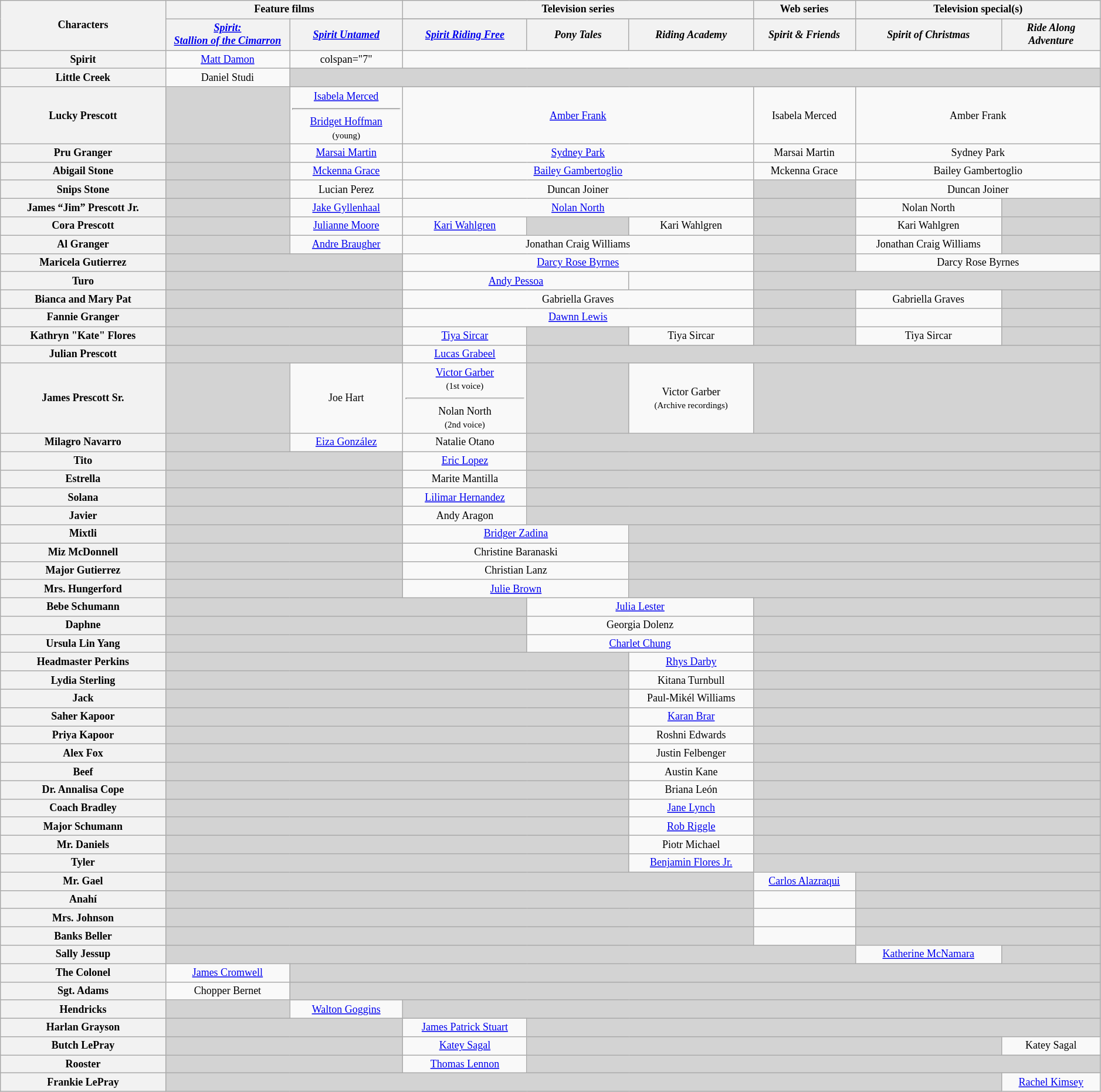<table class="wikitable" style="text-align:center; width:99%; font-size:75%">
<tr>
<th rowspan="3" style="text-align:center; width:15%;">Characters</th>
<th colspan="2">Feature films</th>
<th colspan="3">Television series</th>
<th>Web series</th>
<th colspan="2">Television special(s)</th>
</tr>
<tr>
<th style="text-align:center; width:11.285%;" rowspan="2"><em><a href='#'>Spirit:<br>Stallion of the Cimarron</a></em></th>
<th style="text-align:center; width:10.285%;" rowspan="2"><em><a href='#'>Spirit Untamed</a></em></th>
</tr>
<tr>
<th style="text-align:center; width:11.285%;"><em><a href='#'>Spirit Riding Free</a></em></th>
<th style="text-align:center; width:9.285%;"><em>Pony Tales</em></th>
<th style="text-align:center; width:11.285%;"><em>Riding Academy</em></th>
<th style="text-align:center; width:9.285%;"><em>Spirit & Friends</em></th>
<th style="text-align:center; width:13.285%;"><em>Spirit of Christmas</em></th>
<th style="text-align:center; width:11.285%;"><em>Ride Along Adventure</em></th>
</tr>
<tr>
<th>Spirit</th>
<td><a href='#'>Matt Damon</a></td>
<td>colspan="7" </td>
</tr>
<tr>
<th>Little Creek</th>
<td>Daniel Studi</td>
<td colspan="7" style=background-color:#D3D3D3></td>
</tr>
<tr>
<th>Lucky Prescott</th>
<td style=background-color:#D3D3D3></td>
<td><a href='#'>Isabela Merced</a><hr><a href='#'>Bridget Hoffman</a><br><small>(young)</small></td>
<td colspan="3"><a href='#'>Amber Frank</a></td>
<td>Isabela Merced</td>
<td colspan="2">Amber Frank</td>
</tr>
<tr>
<th>Pru Granger</th>
<td style=background-color:#D3D3D3></td>
<td><a href='#'>Marsai Martin</a></td>
<td colspan="3"><a href='#'>Sydney Park</a></td>
<td>Marsai Martin</td>
<td colspan="2">Sydney Park</td>
</tr>
<tr>
<th>Abigail Stone</th>
<td style=background-color:#D3D3D3></td>
<td><a href='#'>Mckenna Grace</a></td>
<td colspan="3"><a href='#'>Bailey Gambertoglio</a></td>
<td>Mckenna Grace</td>
<td colspan="2">Bailey Gambertoglio</td>
</tr>
<tr>
<th>Snips Stone</th>
<td style=background-color:#D3D3D3></td>
<td>Lucian Perez</td>
<td colspan="3">Duncan Joiner</td>
<td style=background-color:#D3D3D3></td>
<td colspan="2">Duncan Joiner</td>
</tr>
<tr>
<th>James “Jim” Prescott Jr.</th>
<td style=background-color:#D3D3D3></td>
<td><a href='#'>Jake Gyllenhaal</a></td>
<td colspan="3"><a href='#'>Nolan North</a></td>
<td style=background-color:#D3D3D3></td>
<td>Nolan North</td>
<td style=background-color:#D3D3D3></td>
</tr>
<tr>
<th>Cora Prescott</th>
<td style=background-color:#D3D3D3></td>
<td><a href='#'>Julianne Moore</a></td>
<td><a href='#'>Kari Wahlgren</a></td>
<td style=background-color:#D3D3D3></td>
<td>Kari Wahlgren</td>
<td style=background-color:#D3D3D3></td>
<td>Kari Wahlgren</td>
<td style=background-color:#D3D3D3></td>
</tr>
<tr>
<th>Al Granger</th>
<td style=background-color:#D3D3D3></td>
<td><a href='#'>Andre Braugher</a></td>
<td colspan="3">Jonathan Craig Williams</td>
<td style=background-color:#D3D3D3></td>
<td>Jonathan Craig Williams</td>
<td style=background-color:#D3D3D3></td>
</tr>
<tr>
<th>Maricela Gutierrez</th>
<td colspan="2" style=background-color:#D3D3D3></td>
<td colspan="3"><a href='#'>Darcy Rose Byrnes</a></td>
<td style=background-color:#D3D3D3></td>
<td colspan="2">Darcy Rose Byrnes</td>
</tr>
<tr>
<th>Turo</th>
<td colspan="2" style=background-color:#D3D3D3></td>
<td colspan="2"><a href='#'>Andy Pessoa</a></td>
<td></td>
<td colspan="3" style=background-color:#D3D3D3></td>
</tr>
<tr>
<th>Bianca and Mary Pat</th>
<td colspan="2" style=background-color:#D3D3D3></td>
<td colspan="3">Gabriella Graves</td>
<td style=background-color:#D3D3D3></td>
<td>Gabriella Graves</td>
<td style=background-color:#D3D3D3></td>
</tr>
<tr>
<th>Fannie Granger</th>
<td colspan="2" style=background-color:#D3D3D3></td>
<td colspan="3"><a href='#'>Dawnn Lewis</a></td>
<td style=background-color:#D3D3D3></td>
<td></td>
<td style=background-color:#D3D3D3></td>
</tr>
<tr>
<th>Kathryn "Kate" Flores</th>
<td colspan="2" style=background-color:#D3D3D3></td>
<td><a href='#'>Tiya Sircar</a></td>
<td style=background-color:#D3D3D3></td>
<td>Tiya Sircar</td>
<td style=background-color:#D3D3D3></td>
<td>Tiya Sircar</td>
<td style=background-color:#D3D3D3></td>
</tr>
<tr>
<th>Julian Prescott</th>
<td colspan="2" style=background-color:#D3D3D3></td>
<td><a href='#'>Lucas Grabeel</a></td>
<td colspan="5" style=background-color:#D3D3D3></td>
</tr>
<tr>
<th>James Prescott Sr.</th>
<td style=background-color:#D3D3D3></td>
<td>Joe Hart</td>
<td><a href='#'>Victor Garber</a><br><small>(1st voice)</small><hr>Nolan North<br><small>(2nd voice)</small></td>
<td style=background-color:#D3D3D3></td>
<td>Victor Garber<br><small>(Archive recordings)</small></td>
<td colspan="3" style=background-color:#D3D3D3></td>
</tr>
<tr>
<th>Milagro Navarro</th>
<td style=background-color:#D3D3D3></td>
<td><a href='#'>Eiza González</a></td>
<td>Natalie Otano</td>
<td colspan="5" style=background-color:#D3D3D3></td>
</tr>
<tr>
<th>Tito</th>
<td colspan="2" style=background-color:#D3D3D3></td>
<td><a href='#'>Eric Lopez</a></td>
<td colspan="5" style=background-color:#D3D3D3></td>
</tr>
<tr>
<th>Estrella</th>
<td colspan="2" style=background-color:#D3D3D3></td>
<td>Marite Mantilla</td>
<td colspan="5" style=background-color:#D3D3D3></td>
</tr>
<tr>
<th>Solana</th>
<td colspan="2" style=background-color:#D3D3D3></td>
<td><a href='#'>Lilimar Hernandez</a></td>
<td colspan="5" style=background-color:#D3D3D3></td>
</tr>
<tr>
<th>Javier</th>
<td colspan="2" style=background-color:#D3D3D3></td>
<td>Andy Aragon</td>
<td colspan="5" style=background-color:#D3D3D3></td>
</tr>
<tr>
<th>Mixtli</th>
<td colspan="2" style=background-color:#D3D3D3></td>
<td colspan="2"><a href='#'>Bridger Zadina</a></td>
<td colspan="4" style=background-color:#D3D3D3></td>
</tr>
<tr>
<th>Miz McDonnell</th>
<td colspan="2" style=background-color:#D3D3D3></td>
<td colspan="2">Christine Baranaski</td>
<td colspan="4" style=background-color:#D3D3D3></td>
</tr>
<tr>
<th>Major Gutierrez</th>
<td colspan="2" style=background-color:#D3D3D3></td>
<td colspan="2">Christian Lanz</td>
<td colspan="4" style=background-color:#D3D3D3></td>
</tr>
<tr>
<th>Mrs. Hungerford</th>
<td colspan="2" style=background-color:#D3D3D3></td>
<td colspan="2"><a href='#'>Julie Brown</a></td>
<td colspan="5" style=background-color:#D3D3D3></td>
</tr>
<tr>
<th>Bebe Schumann</th>
<td colspan="3" style=background-color:#D3D3D3></td>
<td colspan="2"><a href='#'>Julia Lester</a></td>
<td colspan="3" style=background-color:#D3D3D3></td>
</tr>
<tr>
<th>Daphne</th>
<td colspan="3" style=background-color:#D3D3D3></td>
<td colspan="2">Georgia Dolenz</td>
<td colspan="3" style=background-color:#D3D3D3></td>
</tr>
<tr>
<th>Ursula Lin Yang</th>
<td colspan="3" style=background-color:#D3D3D3></td>
<td colspan="2"><a href='#'>Charlet Chung</a></td>
<td colspan="3" style=background-color:#D3D3D3></td>
</tr>
<tr>
<th>Headmaster Perkins</th>
<td colspan="4" style=background-color:#D3D3D3></td>
<td><a href='#'>Rhys Darby</a></td>
<td colspan="3" style=background-color:#D3D3D3></td>
</tr>
<tr>
<th>Lydia Sterling</th>
<td colspan="4" style=background-color:#D3D3D3></td>
<td>Kitana Turnbull</td>
<td colspan="3" style=background-color:#D3D3D3></td>
</tr>
<tr>
<th>Jack</th>
<td colspan="4" style=background-color:#D3D3D3></td>
<td>Paul-Mikél Williams</td>
<td colspan="3" style=background-color:#D3D3D3></td>
</tr>
<tr>
<th>Saher Kapoor</th>
<td colspan="4" style=background-color:#D3D3D3></td>
<td><a href='#'>Karan Brar</a></td>
<td colspan="3" style=background-color:#D3D3D3></td>
</tr>
<tr>
<th>Priya Kapoor</th>
<td colspan="4" style=background-color:#D3D3D3></td>
<td>Roshni Edwards</td>
<td colspan="3" style=background-color:#D3D3D3></td>
</tr>
<tr>
<th>Alex Fox</th>
<td colspan="4" style=background-color:#D3D3D3></td>
<td>Justin Felbenger</td>
<td colspan="3" style=background-color:#D3D3D3></td>
</tr>
<tr>
<th>Beef</th>
<td colspan="4" style=background-color:#D3D3D3></td>
<td>Austin Kane</td>
<td colspan="3" style=background-color:#D3D3D3></td>
</tr>
<tr>
<th>Dr. Annalisa Cope</th>
<td colspan="4" style=background-color:#D3D3D3></td>
<td>Briana León</td>
<td colspan="3" style=background-color:#D3D3D3></td>
</tr>
<tr>
<th>Coach Bradley</th>
<td colspan="4" style=background-color:#D3D3D3></td>
<td><a href='#'>Jane Lynch</a></td>
<td colspan="3" style=background-color:#D3D3D3></td>
</tr>
<tr>
<th>Major Schumann</th>
<td colspan="4" style=background-color:#D3D3D3></td>
<td><a href='#'>Rob Riggle</a></td>
<td colspan="3" style=background-color:#D3D3D3></td>
</tr>
<tr>
<th>Mr. Daniels</th>
<td colspan="4" style=background-color:#D3D3D3></td>
<td>Piotr Michael</td>
<td colspan="3" style=background-color:#D3D3D3></td>
</tr>
<tr>
<th>Tyler</th>
<td colspan="4" style=background-color:#D3D3D3></td>
<td><a href='#'>Benjamin Flores Jr.</a></td>
<td colspan="3" style=background-color:#D3D3D3></td>
</tr>
<tr>
<th>Mr. Gael</th>
<td colspan="5" style=background-color:#D3D3D3></td>
<td><a href='#'>Carlos Alazraqui</a></td>
<td colspan="2" style=background-color:#D3D3D3></td>
</tr>
<tr>
<th>Anahí</th>
<td colspan="5" style=background-color:#D3D3D3></td>
<td></td>
<td colspan="2" style=background-color:#D3D3D3></td>
</tr>
<tr>
<th>Mrs. Johnson</th>
<td colspan="5" style=background-color:#D3D3D3></td>
<td></td>
<td colspan="2" style=background-color:#D3D3D3></td>
</tr>
<tr>
<th>Banks Beller</th>
<td colspan="5" style=background-color:#D3D3D3></td>
<td></td>
<td colspan="2" style=background-color:#D3D3D3></td>
</tr>
<tr>
<th>Sally Jessup</th>
<td colspan="6" style=background-color:#D3D3D3></td>
<td><a href='#'>Katherine McNamara</a></td>
<td style=background-color:#D3D3D3></td>
</tr>
<tr>
<th>The Colonel</th>
<td><a href='#'>James Cromwell</a></td>
<td colspan="7" style=background-color:#D3D3D3></td>
</tr>
<tr>
<th>Sgt. Adams</th>
<td>Chopper Bernet</td>
<td colspan="7" style=background-color:#D3D3D3></td>
</tr>
<tr>
<th>Hendricks</th>
<td style=background-color:#D3D3D3></td>
<td><a href='#'>Walton Goggins</a></td>
<td colspan="6" style=background-color:#D3D3D3></td>
</tr>
<tr>
<th>Harlan Grayson</th>
<td colspan="2" style=background-color:#D3D3D3></td>
<td><a href='#'>James Patrick Stuart</a></td>
<td colspan="5" style=background-color:#D3D3D3></td>
</tr>
<tr>
<th>Butch LePray</th>
<td colspan="2" style=background-color:#D3D3D3></td>
<td><a href='#'>Katey Sagal</a></td>
<td colspan="4" style=background-color:#D3D3D3></td>
<td>Katey Sagal</td>
</tr>
<tr>
<th>Rooster</th>
<td colspan="2" style=background-color:#D3D3D3></td>
<td><a href='#'>Thomas Lennon</a></td>
<td colspan="5" style=background-color:#D3D3D3></td>
</tr>
<tr>
<th>Frankie LePray</th>
<td colspan="7" style=background-color:#D3D3D3></td>
<td><a href='#'>Rachel Kimsey</a></td>
</tr>
</table>
